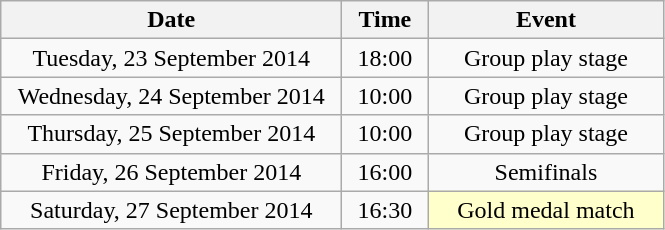<table class = "wikitable" style="text-align:center;">
<tr>
<th width=220>Date</th>
<th width=50>Time</th>
<th width=150>Event</th>
</tr>
<tr>
<td>Tuesday, 23 September 2014</td>
<td>18:00</td>
<td>Group play stage</td>
</tr>
<tr>
<td>Wednesday, 24 September 2014</td>
<td>10:00</td>
<td>Group play stage</td>
</tr>
<tr>
<td>Thursday, 25 September 2014</td>
<td>10:00</td>
<td>Group play stage</td>
</tr>
<tr>
<td>Friday, 26 September 2014</td>
<td>16:00</td>
<td>Semifinals</td>
</tr>
<tr>
<td>Saturday, 27 September 2014</td>
<td>16:30</td>
<td bgcolor=ffffcc>Gold medal match</td>
</tr>
</table>
